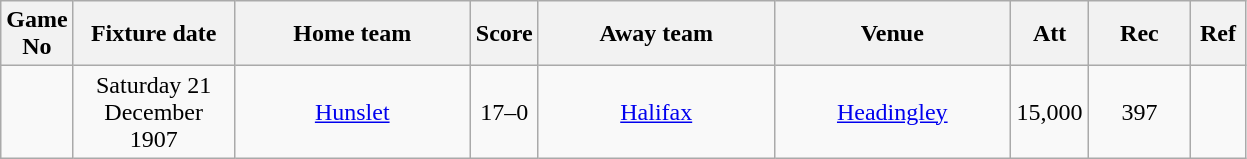<table class="wikitable" style="text-align:center;">
<tr>
<th width=20 abbr="No">Game No</th>
<th width=100 abbr="Date">Fixture date</th>
<th width=150 abbr="Home team">Home team</th>
<th width=20 abbr="Score">Score</th>
<th width=150 abbr="Away team">Away team</th>
<th width=150 abbr="Venue">Venue</th>
<th width=45 abbr="Att">Att</th>
<th width=60 abbr="Rec">Rec</th>
<th width=30 abbr="Ref">Ref</th>
</tr>
<tr>
<td></td>
<td>Saturday 21 December 1907</td>
<td><a href='#'>Hunslet</a></td>
<td>17–0</td>
<td><a href='#'>Halifax</a></td>
<td><a href='#'>Headingley</a></td>
<td>15,000</td>
<td>397</td>
<td></td>
</tr>
</table>
